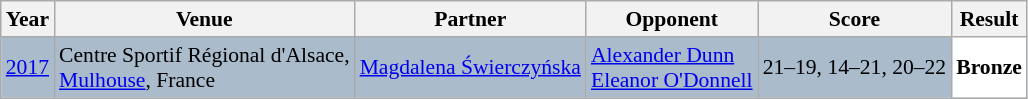<table class="sortable wikitable" style="font-size: 90%;">
<tr>
<th>Year</th>
<th>Venue</th>
<th>Partner</th>
<th>Opponent</th>
<th>Score</th>
<th>Result</th>
</tr>
<tr style="background:#AABBCC">
<td align="center"><a href='#'>2017</a></td>
<td align="left">Centre Sportif Régional d'Alsace,<br><a href='#'>Mulhouse</a>, France</td>
<td align="left"> <a href='#'>Magdalena Świerczyńska</a></td>
<td align="left"> <a href='#'>Alexander Dunn</a> <br>  <a href='#'>Eleanor O'Donnell</a></td>
<td align="left">21–19, 14–21, 20–22</td>
<td style="text-align:left; background:white"> <strong>Bronze</strong></td>
</tr>
</table>
